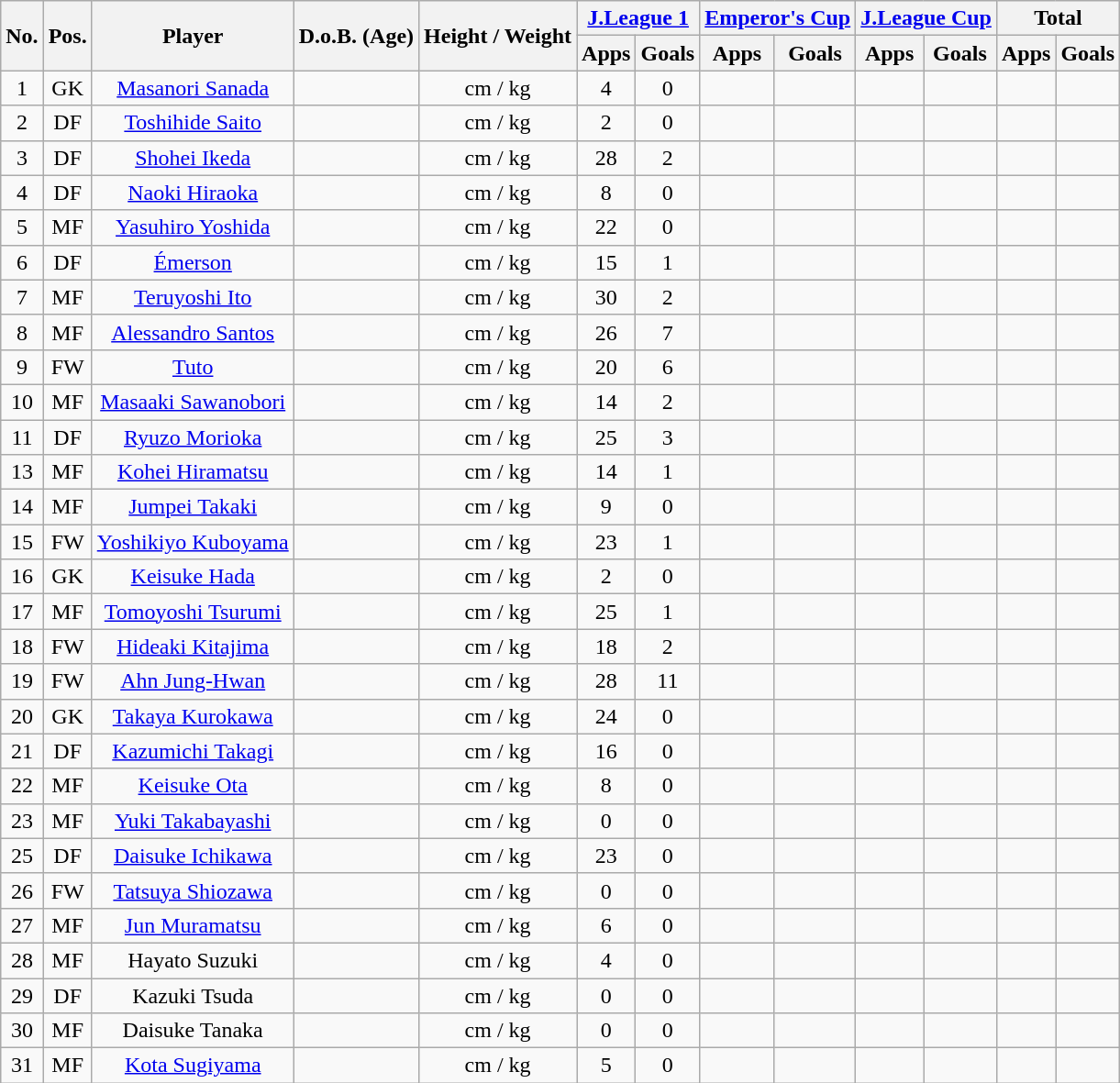<table class="wikitable" style="text-align:center;">
<tr>
<th rowspan="2">No.</th>
<th rowspan="2">Pos.</th>
<th rowspan="2">Player</th>
<th rowspan="2">D.o.B. (Age)</th>
<th rowspan="2">Height / Weight</th>
<th colspan="2"><a href='#'>J.League 1</a></th>
<th colspan="2"><a href='#'>Emperor's Cup</a></th>
<th colspan="2"><a href='#'>J.League Cup</a></th>
<th colspan="2">Total</th>
</tr>
<tr>
<th>Apps</th>
<th>Goals</th>
<th>Apps</th>
<th>Goals</th>
<th>Apps</th>
<th>Goals</th>
<th>Apps</th>
<th>Goals</th>
</tr>
<tr>
<td>1</td>
<td>GK</td>
<td><a href='#'>Masanori Sanada</a></td>
<td></td>
<td>cm / kg</td>
<td>4</td>
<td>0</td>
<td></td>
<td></td>
<td></td>
<td></td>
<td></td>
<td></td>
</tr>
<tr>
<td>2</td>
<td>DF</td>
<td><a href='#'>Toshihide Saito</a></td>
<td></td>
<td>cm / kg</td>
<td>2</td>
<td>0</td>
<td></td>
<td></td>
<td></td>
<td></td>
<td></td>
<td></td>
</tr>
<tr>
<td>3</td>
<td>DF</td>
<td><a href='#'>Shohei Ikeda</a></td>
<td></td>
<td>cm / kg</td>
<td>28</td>
<td>2</td>
<td></td>
<td></td>
<td></td>
<td></td>
<td></td>
<td></td>
</tr>
<tr>
<td>4</td>
<td>DF</td>
<td><a href='#'>Naoki Hiraoka</a></td>
<td></td>
<td>cm / kg</td>
<td>8</td>
<td>0</td>
<td></td>
<td></td>
<td></td>
<td></td>
<td></td>
<td></td>
</tr>
<tr>
<td>5</td>
<td>MF</td>
<td><a href='#'>Yasuhiro Yoshida</a></td>
<td></td>
<td>cm / kg</td>
<td>22</td>
<td>0</td>
<td></td>
<td></td>
<td></td>
<td></td>
<td></td>
<td></td>
</tr>
<tr>
<td>6</td>
<td>DF</td>
<td><a href='#'>Émerson</a></td>
<td></td>
<td>cm / kg</td>
<td>15</td>
<td>1</td>
<td></td>
<td></td>
<td></td>
<td></td>
<td></td>
<td></td>
</tr>
<tr>
<td>7</td>
<td>MF</td>
<td><a href='#'>Teruyoshi Ito</a></td>
<td></td>
<td>cm / kg</td>
<td>30</td>
<td>2</td>
<td></td>
<td></td>
<td></td>
<td></td>
<td></td>
<td></td>
</tr>
<tr>
<td>8</td>
<td>MF</td>
<td><a href='#'>Alessandro Santos</a></td>
<td></td>
<td>cm / kg</td>
<td>26</td>
<td>7</td>
<td></td>
<td></td>
<td></td>
<td></td>
<td></td>
<td></td>
</tr>
<tr>
<td>9</td>
<td>FW</td>
<td><a href='#'>Tuto</a></td>
<td></td>
<td>cm / kg</td>
<td>20</td>
<td>6</td>
<td></td>
<td></td>
<td></td>
<td></td>
<td></td>
<td></td>
</tr>
<tr>
<td>10</td>
<td>MF</td>
<td><a href='#'>Masaaki Sawanobori</a></td>
<td></td>
<td>cm / kg</td>
<td>14</td>
<td>2</td>
<td></td>
<td></td>
<td></td>
<td></td>
<td></td>
<td></td>
</tr>
<tr>
<td>11</td>
<td>DF</td>
<td><a href='#'>Ryuzo Morioka</a></td>
<td></td>
<td>cm / kg</td>
<td>25</td>
<td>3</td>
<td></td>
<td></td>
<td></td>
<td></td>
<td></td>
<td></td>
</tr>
<tr>
<td>13</td>
<td>MF</td>
<td><a href='#'>Kohei Hiramatsu</a></td>
<td></td>
<td>cm / kg</td>
<td>14</td>
<td>1</td>
<td></td>
<td></td>
<td></td>
<td></td>
<td></td>
<td></td>
</tr>
<tr>
<td>14</td>
<td>MF</td>
<td><a href='#'>Jumpei Takaki</a></td>
<td></td>
<td>cm / kg</td>
<td>9</td>
<td>0</td>
<td></td>
<td></td>
<td></td>
<td></td>
<td></td>
<td></td>
</tr>
<tr>
<td>15</td>
<td>FW</td>
<td><a href='#'>Yoshikiyo Kuboyama</a></td>
<td></td>
<td>cm / kg</td>
<td>23</td>
<td>1</td>
<td></td>
<td></td>
<td></td>
<td></td>
<td></td>
<td></td>
</tr>
<tr>
<td>16</td>
<td>GK</td>
<td><a href='#'>Keisuke Hada</a></td>
<td></td>
<td>cm / kg</td>
<td>2</td>
<td>0</td>
<td></td>
<td></td>
<td></td>
<td></td>
<td></td>
<td></td>
</tr>
<tr>
<td>17</td>
<td>MF</td>
<td><a href='#'>Tomoyoshi Tsurumi</a></td>
<td></td>
<td>cm / kg</td>
<td>25</td>
<td>1</td>
<td></td>
<td></td>
<td></td>
<td></td>
<td></td>
<td></td>
</tr>
<tr>
<td>18</td>
<td>FW</td>
<td><a href='#'>Hideaki Kitajima</a></td>
<td></td>
<td>cm / kg</td>
<td>18</td>
<td>2</td>
<td></td>
<td></td>
<td></td>
<td></td>
<td></td>
<td></td>
</tr>
<tr>
<td>19</td>
<td>FW</td>
<td><a href='#'>Ahn Jung-Hwan</a></td>
<td></td>
<td>cm / kg</td>
<td>28</td>
<td>11</td>
<td></td>
<td></td>
<td></td>
<td></td>
<td></td>
<td></td>
</tr>
<tr>
<td>20</td>
<td>GK</td>
<td><a href='#'>Takaya Kurokawa</a></td>
<td></td>
<td>cm / kg</td>
<td>24</td>
<td>0</td>
<td></td>
<td></td>
<td></td>
<td></td>
<td></td>
<td></td>
</tr>
<tr>
<td>21</td>
<td>DF</td>
<td><a href='#'>Kazumichi Takagi</a></td>
<td></td>
<td>cm / kg</td>
<td>16</td>
<td>0</td>
<td></td>
<td></td>
<td></td>
<td></td>
<td></td>
<td></td>
</tr>
<tr>
<td>22</td>
<td>MF</td>
<td><a href='#'>Keisuke Ota</a></td>
<td></td>
<td>cm / kg</td>
<td>8</td>
<td>0</td>
<td></td>
<td></td>
<td></td>
<td></td>
<td></td>
<td></td>
</tr>
<tr>
<td>23</td>
<td>MF</td>
<td><a href='#'>Yuki Takabayashi</a></td>
<td></td>
<td>cm / kg</td>
<td>0</td>
<td>0</td>
<td></td>
<td></td>
<td></td>
<td></td>
<td></td>
<td></td>
</tr>
<tr>
<td>25</td>
<td>DF</td>
<td><a href='#'>Daisuke Ichikawa</a></td>
<td></td>
<td>cm / kg</td>
<td>23</td>
<td>0</td>
<td></td>
<td></td>
<td></td>
<td></td>
<td></td>
<td></td>
</tr>
<tr>
<td>26</td>
<td>FW</td>
<td><a href='#'>Tatsuya Shiozawa</a></td>
<td></td>
<td>cm / kg</td>
<td>0</td>
<td>0</td>
<td></td>
<td></td>
<td></td>
<td></td>
<td></td>
<td></td>
</tr>
<tr>
<td>27</td>
<td>MF</td>
<td><a href='#'>Jun Muramatsu</a></td>
<td></td>
<td>cm / kg</td>
<td>6</td>
<td>0</td>
<td></td>
<td></td>
<td></td>
<td></td>
<td></td>
<td></td>
</tr>
<tr>
<td>28</td>
<td>MF</td>
<td>Hayato Suzuki</td>
<td></td>
<td>cm / kg</td>
<td>4</td>
<td>0</td>
<td></td>
<td></td>
<td></td>
<td></td>
<td></td>
<td></td>
</tr>
<tr>
<td>29</td>
<td>DF</td>
<td>Kazuki Tsuda</td>
<td></td>
<td>cm / kg</td>
<td>0</td>
<td>0</td>
<td></td>
<td></td>
<td></td>
<td></td>
<td></td>
<td></td>
</tr>
<tr>
<td>30</td>
<td>MF</td>
<td>Daisuke Tanaka</td>
<td></td>
<td>cm / kg</td>
<td>0</td>
<td>0</td>
<td></td>
<td></td>
<td></td>
<td></td>
<td></td>
<td></td>
</tr>
<tr>
<td>31</td>
<td>MF</td>
<td><a href='#'>Kota Sugiyama</a></td>
<td></td>
<td>cm / kg</td>
<td>5</td>
<td>0</td>
<td></td>
<td></td>
<td></td>
<td></td>
<td></td>
<td></td>
</tr>
</table>
